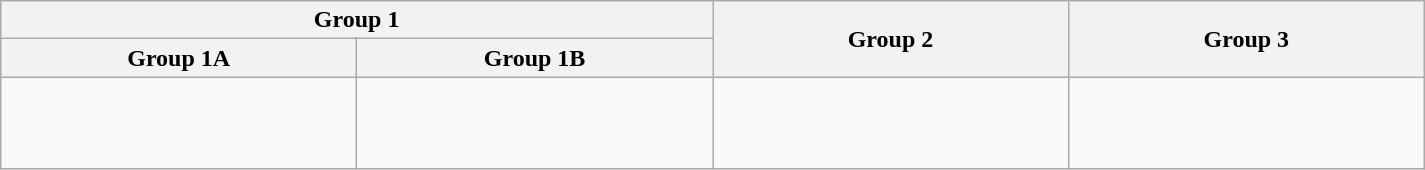<table class="wikitable" width="950">
<tr>
<th colspan="2">Group 1</th>
<th rowspan="2">Group 2</th>
<th rowspan="2">Group 3</th>
</tr>
<tr>
<th width="25%">Group 1A</th>
<th width="25%">Group 1B</th>
</tr>
<tr>
<td><br><br></td>
<td><br><br></td>
<td><br><br><br></td>
<td><br><br><br></td>
</tr>
</table>
